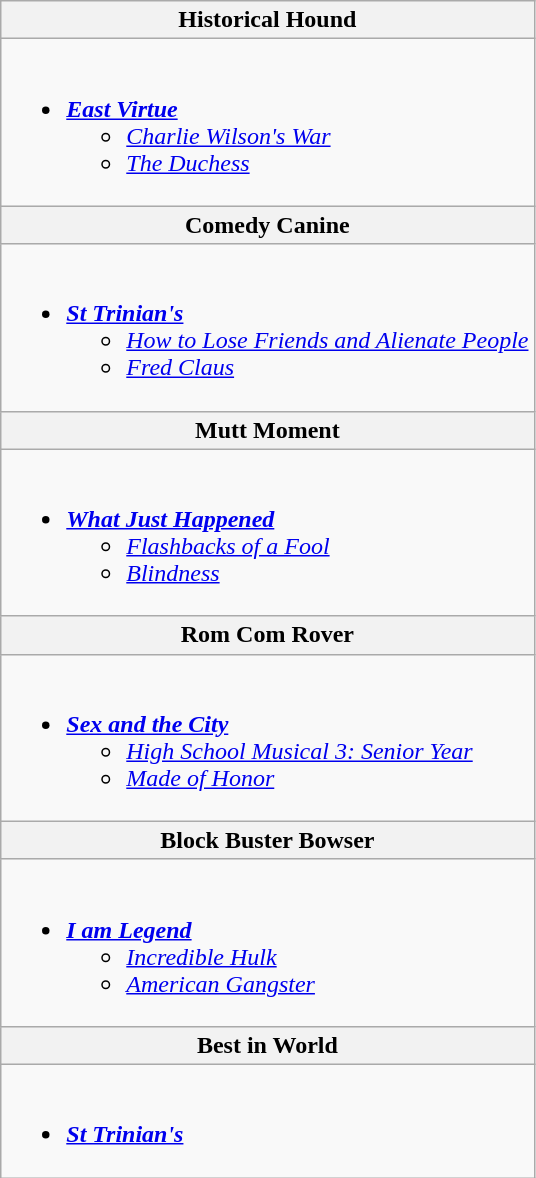<table class="wikitable">
<tr>
<th><strong>Historical Hound</strong></th>
</tr>
<tr>
<td><br><ul><li><strong><a href='#'><em>East Virtue</em></a></strong><ul><li><a href='#'><em>Charlie Wilson's War</em></a></li><li><a href='#'><em>The Duchess</em></a></li></ul></li></ul></td>
</tr>
<tr>
<th>Comedy Canine</th>
</tr>
<tr>
<td><br><ul><li><strong><a href='#'><em>St Trinian's</em></a></strong><ul><li><a href='#'><em>How to Lose Friends and Alienate People</em></a></li><li><em><a href='#'>Fred Claus</a></em></li></ul></li></ul></td>
</tr>
<tr>
<th>Mutt Moment</th>
</tr>
<tr>
<td><br><ul><li><strong><a href='#'><em>What Just Happened</em></a></strong><ul><li><em><a href='#'>Flashbacks of a Fool</a></em></li><li><a href='#'><em>Blindness</em></a></li></ul></li></ul></td>
</tr>
<tr>
<th>Rom Com Rover</th>
</tr>
<tr>
<td><br><ul><li><strong><a href='#'><em>Sex and the City</em></a></strong><ul><li><em><a href='#'>High School Musical 3: Senior Year</a></em></li><li><em><a href='#'>Made of Honor</a></em></li></ul></li></ul></td>
</tr>
<tr>
<th>Block Buster Bowser</th>
</tr>
<tr>
<td><br><ul><li><strong><a href='#'><em>I am Legend</em></a></strong><ul><li><a href='#'><em>Incredible Hulk</em></a></li><li><a href='#'><em>American Gangster</em></a></li></ul></li></ul></td>
</tr>
<tr>
<th>Best in World</th>
</tr>
<tr>
<td><br><ul><li><strong><a href='#'><em>St Trinian's</em></a></strong></li></ul></td>
</tr>
</table>
